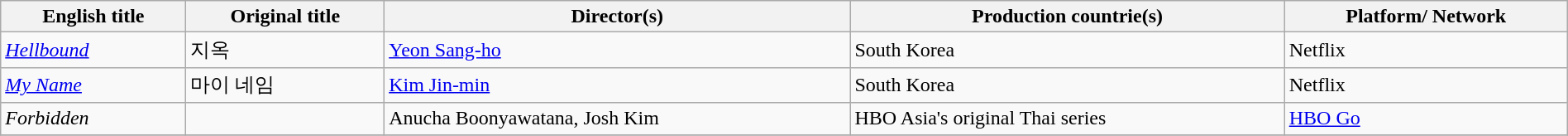<table class="sortable wikitable" style="width:100%; margin-bottom:4px" cellpadding="5">
<tr>
<th scope="col">English title</th>
<th scope="col">Original title</th>
<th scope="col">Director(s)</th>
<th scope="col">Production countrie(s)</th>
<th scope="col">Platform/ Network</th>
</tr>
<tr>
<td><em><a href='#'>Hellbound</a></em></td>
<td>지옥</td>
<td><a href='#'>Yeon Sang-ho</a></td>
<td>South Korea</td>
<td>Netflix</td>
</tr>
<tr>
<td><em><a href='#'>My Name</a></em></td>
<td>마이 네임</td>
<td><a href='#'>Kim Jin-min</a></td>
<td>South Korea</td>
<td>Netflix</td>
</tr>
<tr>
<td><em>Forbidden</em></td>
<td></td>
<td>Anucha Boonyawatana, Josh Kim</td>
<td>HBO Asia's original Thai series</td>
<td><a href='#'>HBO Go</a></td>
</tr>
<tr>
</tr>
</table>
